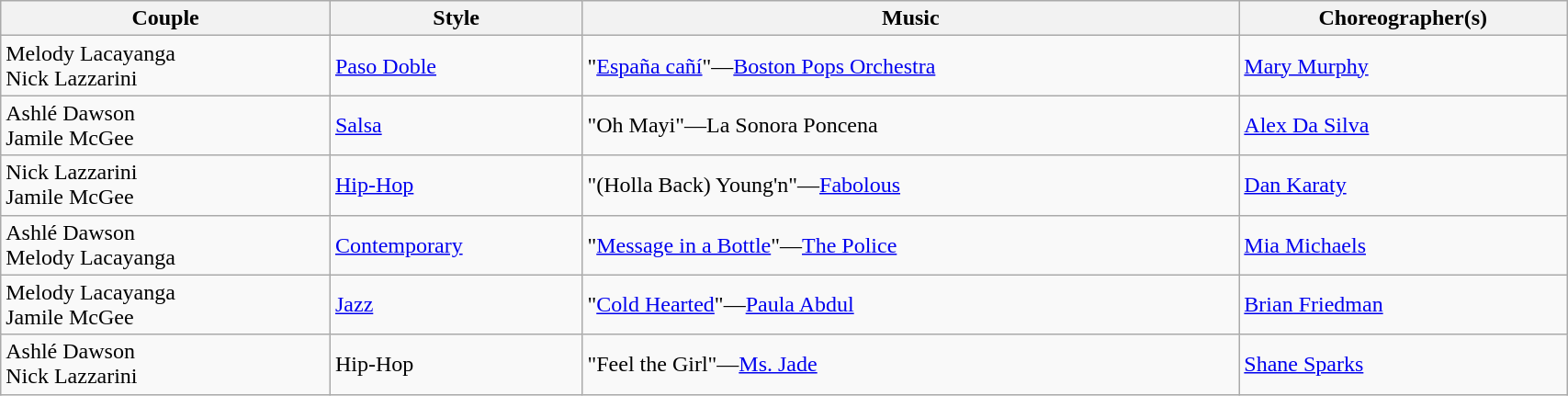<table class="wikitable" style="width:90%;">
<tr>
<th>Couple</th>
<th>Style</th>
<th>Music</th>
<th>Choreographer(s)</th>
</tr>
<tr>
<td>Melody Lacayanga<br>Nick Lazzarini</td>
<td><a href='#'>Paso Doble</a></td>
<td>"<a href='#'>España cañí</a>"—<a href='#'>Boston Pops Orchestra</a></td>
<td><a href='#'>Mary Murphy</a></td>
</tr>
<tr>
<td>Ashlé Dawson<br>Jamile McGee</td>
<td><a href='#'>Salsa</a></td>
<td>"Oh Mayi"—La Sonora Poncena</td>
<td><a href='#'>Alex Da Silva</a></td>
</tr>
<tr>
<td>Nick Lazzarini<br>Jamile McGee</td>
<td><a href='#'>Hip-Hop</a></td>
<td>"(Holla Back) Young'n"—<a href='#'>Fabolous</a></td>
<td><a href='#'>Dan Karaty</a></td>
</tr>
<tr>
<td>Ashlé Dawson<br>Melody Lacayanga</td>
<td><a href='#'>Contemporary</a></td>
<td>"<a href='#'>Message in a Bottle</a>"—<a href='#'>The Police</a></td>
<td><a href='#'>Mia Michaels</a></td>
</tr>
<tr>
<td>Melody Lacayanga<br>Jamile McGee</td>
<td><a href='#'>Jazz</a></td>
<td>"<a href='#'>Cold Hearted</a>"—<a href='#'>Paula Abdul</a></td>
<td><a href='#'>Brian Friedman</a></td>
</tr>
<tr>
<td>Ashlé Dawson<br>Nick Lazzarini</td>
<td>Hip-Hop</td>
<td>"Feel the Girl"—<a href='#'>Ms. Jade</a></td>
<td><a href='#'>Shane Sparks</a></td>
</tr>
</table>
